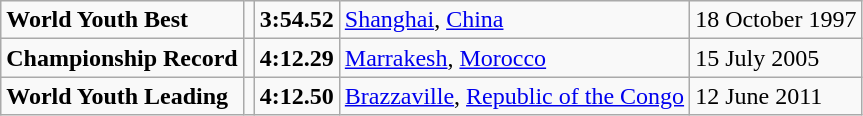<table class="wikitable">
<tr>
<td><strong>World Youth Best</strong></td>
<td></td>
<td><strong>3:54.52</strong></td>
<td><a href='#'>Shanghai</a>, <a href='#'>China</a></td>
<td>18 October 1997</td>
</tr>
<tr>
<td><strong>Championship Record</strong></td>
<td></td>
<td><strong>4:12.29</strong></td>
<td><a href='#'>Marrakesh</a>, <a href='#'>Morocco</a></td>
<td>15 July 2005</td>
</tr>
<tr>
<td><strong>World Youth Leading</strong></td>
<td></td>
<td><strong>4:12.50</strong></td>
<td><a href='#'>Brazzaville</a>, <a href='#'>Republic of the Congo</a></td>
<td>12 June 2011</td>
</tr>
</table>
